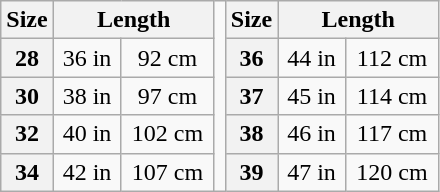<table class="wikitable">
<tr>
<th>Size</th>
<th colspan=2 style="width:100px">Length</th>
<td rowspan=5></td>
<th>Size</th>
<th colspan=2 style="width:100px">Length</th>
</tr>
<tr style="text-align:center">
<th>28</th>
<td>36 in</td>
<td>92 cm</td>
<th>36</th>
<td>44 in</td>
<td>112 cm</td>
</tr>
<tr style="text-align:center">
<th>30</th>
<td>38 in</td>
<td>97 cm</td>
<th>37</th>
<td>45 in</td>
<td>114 cm</td>
</tr>
<tr style="text-align:center">
<th>32</th>
<td>40 in</td>
<td>102 cm</td>
<th>38</th>
<td>46 in</td>
<td>117 cm</td>
</tr>
<tr style="text-align:center">
<th>34</th>
<td>42 in</td>
<td>107 cm</td>
<th>39</th>
<td>47 in</td>
<td>120 cm</td>
</tr>
</table>
